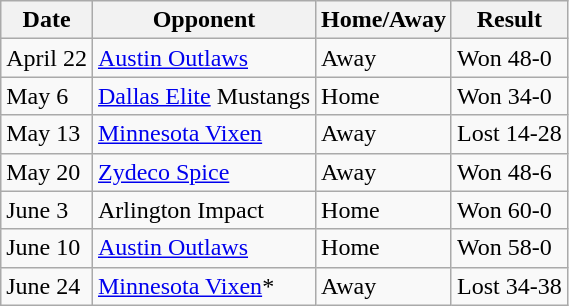<table class="wikitable">
<tr>
<th>Date</th>
<th>Opponent</th>
<th>Home/Away</th>
<th>Result</th>
</tr>
<tr>
<td>April 22</td>
<td><a href='#'>Austin Outlaws</a></td>
<td>Away</td>
<td>Won 48-0</td>
</tr>
<tr>
<td>May 6</td>
<td><a href='#'>Dallas Elite</a> Mustangs</td>
<td>Home</td>
<td>Won 34-0</td>
</tr>
<tr>
<td>May 13</td>
<td><a href='#'>Minnesota Vixen</a></td>
<td>Away</td>
<td>Lost 14-28</td>
</tr>
<tr>
<td>May 20</td>
<td><a href='#'>Zydeco Spice</a></td>
<td>Away</td>
<td>Won 48-6</td>
</tr>
<tr>
<td>June 3</td>
<td>Arlington Impact</td>
<td>Home</td>
<td>Won 60-0</td>
</tr>
<tr>
<td>June 10</td>
<td><a href='#'>Austin Outlaws</a></td>
<td>Home</td>
<td>Won 58-0</td>
</tr>
<tr>
<td>June 24</td>
<td><a href='#'>Minnesota Vixen</a>*</td>
<td>Away</td>
<td>Lost 34-38</td>
</tr>
</table>
